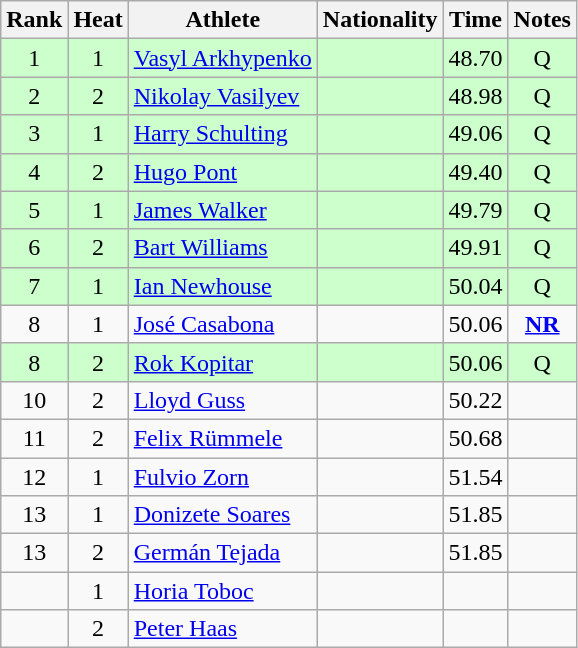<table class="wikitable sortable" style="text-align:center">
<tr>
<th>Rank</th>
<th>Heat</th>
<th>Athlete</th>
<th>Nationality</th>
<th>Time</th>
<th>Notes</th>
</tr>
<tr bgcolor=ccffcc>
<td>1</td>
<td>1</td>
<td align=left><a href='#'>Vasyl Arkhypenko</a></td>
<td align=left></td>
<td>48.70</td>
<td>Q</td>
</tr>
<tr bgcolor=ccffcc>
<td>2</td>
<td>2</td>
<td align=left><a href='#'>Nikolay Vasilyev</a></td>
<td align=left></td>
<td>48.98</td>
<td>Q</td>
</tr>
<tr bgcolor=ccffcc>
<td>3</td>
<td>1</td>
<td align=left><a href='#'>Harry Schulting</a></td>
<td align=left></td>
<td>49.06</td>
<td>Q</td>
</tr>
<tr bgcolor=ccffcc>
<td>4</td>
<td>2</td>
<td align=left><a href='#'>Hugo Pont</a></td>
<td align=left></td>
<td>49.40</td>
<td>Q</td>
</tr>
<tr bgcolor=ccffcc>
<td>5</td>
<td>1</td>
<td align=left><a href='#'>James Walker</a></td>
<td align=left></td>
<td>49.79</td>
<td>Q</td>
</tr>
<tr bgcolor=ccffcc>
<td>6</td>
<td>2</td>
<td align=left><a href='#'>Bart Williams</a></td>
<td align=left></td>
<td>49.91</td>
<td>Q</td>
</tr>
<tr bgcolor=ccffcc>
<td>7</td>
<td>1</td>
<td align=left><a href='#'>Ian Newhouse</a></td>
<td align=left></td>
<td>50.04</td>
<td>Q</td>
</tr>
<tr>
<td>8</td>
<td>1</td>
<td align=left><a href='#'>José Casabona</a></td>
<td align=left></td>
<td>50.06</td>
<td><strong><a href='#'>NR</a></strong></td>
</tr>
<tr bgcolor=ccffcc>
<td>8</td>
<td>2</td>
<td align=left><a href='#'>Rok Kopitar</a></td>
<td align=left></td>
<td>50.06</td>
<td>Q</td>
</tr>
<tr>
<td>10</td>
<td>2</td>
<td align=left><a href='#'>Lloyd Guss</a></td>
<td align=left></td>
<td>50.22</td>
<td></td>
</tr>
<tr>
<td>11</td>
<td>2</td>
<td align=left><a href='#'>Felix Rümmele</a></td>
<td align=left></td>
<td>50.68</td>
<td></td>
</tr>
<tr>
<td>12</td>
<td>1</td>
<td align=left><a href='#'>Fulvio Zorn</a></td>
<td align=left></td>
<td>51.54</td>
<td></td>
</tr>
<tr>
<td>13</td>
<td>1</td>
<td align=left><a href='#'>Donizete Soares</a></td>
<td align=left></td>
<td>51.85</td>
<td></td>
</tr>
<tr>
<td>13</td>
<td>2</td>
<td align=left><a href='#'>Germán Tejada</a></td>
<td align=left></td>
<td>51.85</td>
<td></td>
</tr>
<tr>
<td></td>
<td>1</td>
<td align=left><a href='#'>Horia Toboc</a></td>
<td align=left></td>
<td></td>
<td></td>
</tr>
<tr>
<td></td>
<td>2</td>
<td align=left><a href='#'>Peter Haas</a></td>
<td align=left></td>
<td></td>
<td></td>
</tr>
</table>
